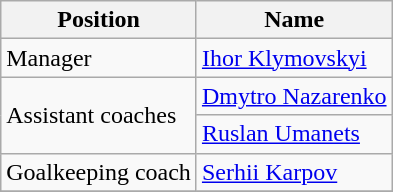<table class="wikitable">
<tr>
<th>Position</th>
<th>Name</th>
</tr>
<tr>
<td>Manager</td>
<td> <a href='#'>Ihor Klymovskyi</a></td>
</tr>
<tr>
<td rowspan="2">Assistant coaches</td>
<td> <a href='#'>Dmytro Nazarenko</a></td>
</tr>
<tr>
<td> <a href='#'>Ruslan Umanets</a></td>
</tr>
<tr>
<td>Goalkeeping coach</td>
<td> <a href='#'>Serhii Karpov</a></td>
</tr>
<tr>
</tr>
</table>
